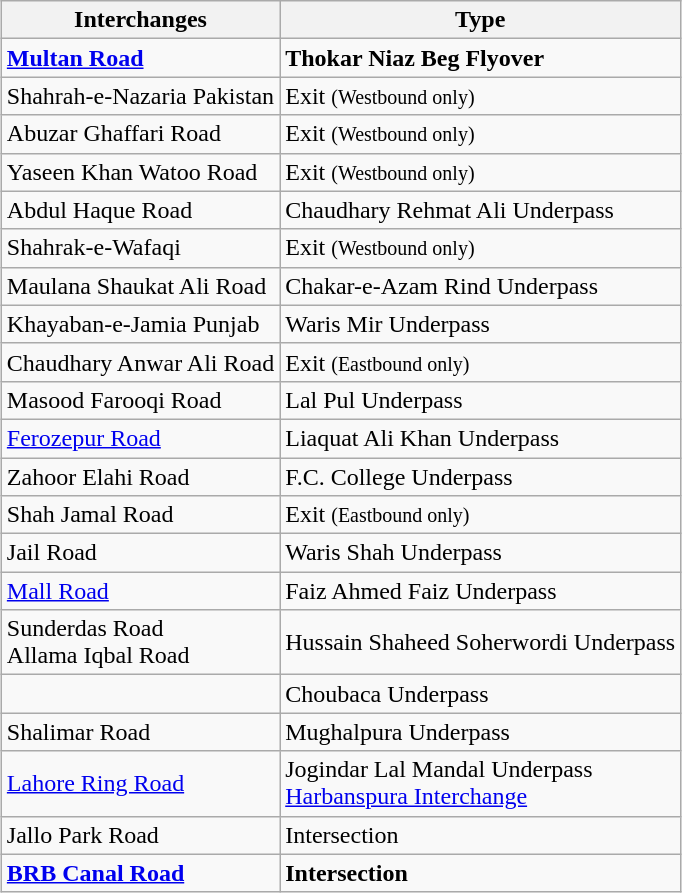<table class="wikitable" style="margin:1em auto;">
<tr>
<th>Interchanges</th>
<th>Type</th>
</tr>
<tr>
<td><strong><a href='#'>Multan Road</a></strong></td>
<td><strong>Thokar Niaz Beg Flyover</strong></td>
</tr>
<tr>
<td>Shahrah-e-Nazaria Pakistan</td>
<td>Exit <small>(Westbound only)</small></td>
</tr>
<tr>
<td>Abuzar Ghaffari Road</td>
<td>Exit <small>(Westbound only)</small></td>
</tr>
<tr>
<td>Yaseen Khan Watoo Road</td>
<td>Exit <small>(Westbound only)</small></td>
</tr>
<tr>
<td>Abdul Haque Road</td>
<td>Chaudhary Rehmat Ali Underpass</td>
</tr>
<tr>
<td>Shahrak-e-Wafaqi</td>
<td>Exit <small>(Westbound only)</small></td>
</tr>
<tr>
<td>Maulana Shaukat Ali Road</td>
<td>Chakar-e-Azam Rind Underpass</td>
</tr>
<tr>
<td>Khayaban-e-Jamia Punjab</td>
<td>Waris Mir Underpass</td>
</tr>
<tr>
<td>Chaudhary Anwar Ali Road</td>
<td>Exit <small>(Eastbound only)</small></td>
</tr>
<tr>
<td>Masood Farooqi Road</td>
<td>Lal Pul Underpass</td>
</tr>
<tr>
<td><a href='#'>Ferozepur Road</a></td>
<td>Liaquat Ali Khan Underpass</td>
</tr>
<tr>
<td>Zahoor Elahi Road</td>
<td>F.C. College Underpass</td>
</tr>
<tr>
<td>Shah Jamal Road</td>
<td>Exit <small>(Eastbound only)</small></td>
</tr>
<tr>
<td>Jail Road</td>
<td>Waris Shah Underpass</td>
</tr>
<tr>
<td><a href='#'>Mall Road</a></td>
<td>Faiz Ahmed Faiz Underpass</td>
</tr>
<tr>
<td>Sunderdas Road<br>Allama Iqbal Road</td>
<td>Hussain Shaheed Soherwordi Underpass</td>
</tr>
<tr>
<td></td>
<td>Choubaca Underpass</td>
</tr>
<tr>
<td>Shalimar Road</td>
<td>Mughalpura Underpass</td>
</tr>
<tr>
<td><a href='#'>Lahore Ring Road</a></td>
<td>Jogindar Lal Mandal Underpass<br><a href='#'>Harbanspura Interchange</a></td>
</tr>
<tr>
<td>Jallo Park Road</td>
<td>Intersection</td>
</tr>
<tr>
<td><strong><a href='#'>BRB Canal Road</a></strong></td>
<td><strong>Intersection</strong></td>
</tr>
</table>
